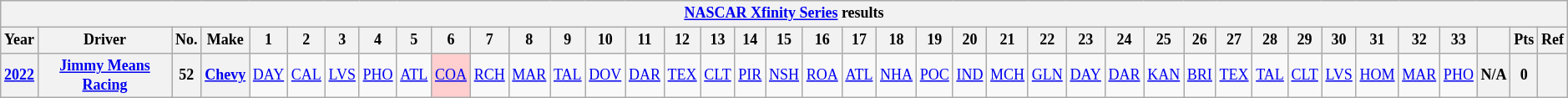<table class="wikitable" style="text-align:center; font-size:75%">
<tr>
<th colspan=40><a href='#'>NASCAR Xfinity Series</a> results</th>
</tr>
<tr>
<th>Year</th>
<th>Driver</th>
<th>No.</th>
<th>Make</th>
<th>1</th>
<th>2</th>
<th>3</th>
<th>4</th>
<th>5</th>
<th>6</th>
<th>7</th>
<th>8</th>
<th>9</th>
<th>10</th>
<th>11</th>
<th>12</th>
<th>13</th>
<th>14</th>
<th>15</th>
<th>16</th>
<th>17</th>
<th>18</th>
<th>19</th>
<th>20</th>
<th>21</th>
<th>22</th>
<th>23</th>
<th>24</th>
<th>25</th>
<th>26</th>
<th>27</th>
<th>28</th>
<th>29</th>
<th>30</th>
<th>31</th>
<th>32</th>
<th>33</th>
<th></th>
<th>Pts</th>
<th>Ref</th>
</tr>
<tr>
<th><a href='#'>2022</a></th>
<th><a href='#'>Jimmy Means Racing</a></th>
<th>52</th>
<th><a href='#'>Chevy</a></th>
<td><a href='#'>DAY</a></td>
<td><a href='#'>CAL</a></td>
<td><a href='#'>LVS</a></td>
<td><a href='#'>PHO</a></td>
<td><a href='#'>ATL</a></td>
<td style="background:#FFCFCF;"><a href='#'>COA</a><br></td>
<td><a href='#'>RCH</a></td>
<td><a href='#'>MAR</a></td>
<td><a href='#'>TAL</a></td>
<td><a href='#'>DOV</a></td>
<td><a href='#'>DAR</a></td>
<td><a href='#'>TEX</a></td>
<td><a href='#'>CLT</a></td>
<td><a href='#'>PIR</a></td>
<td><a href='#'>NSH</a></td>
<td><a href='#'>ROA</a></td>
<td><a href='#'>ATL</a></td>
<td><a href='#'>NHA</a></td>
<td><a href='#'>POC</a></td>
<td><a href='#'>IND</a></td>
<td><a href='#'>MCH</a></td>
<td><a href='#'>GLN</a></td>
<td><a href='#'>DAY</a></td>
<td><a href='#'>DAR</a></td>
<td><a href='#'>KAN</a></td>
<td><a href='#'>BRI</a></td>
<td><a href='#'>TEX</a></td>
<td><a href='#'>TAL</a></td>
<td><a href='#'>CLT</a></td>
<td><a href='#'>LVS</a></td>
<td><a href='#'>HOM</a></td>
<td><a href='#'>MAR</a></td>
<td><a href='#'>PHO</a></td>
<th>N/A</th>
<th>0</th>
<th></th>
</tr>
</table>
